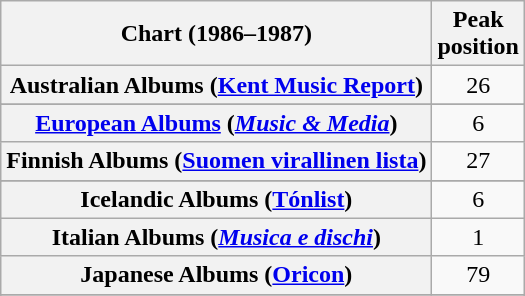<table class="wikitable sortable plainrowheaders" style="text-align:center">
<tr>
<th scope="col">Chart (1986–1987)</th>
<th scope="col">Peak<br> position</th>
</tr>
<tr>
<th scope="row">Australian Albums (<a href='#'>Kent Music Report</a>)</th>
<td>26</td>
</tr>
<tr>
</tr>
<tr>
</tr>
<tr>
<th scope="row"><a href='#'>European Albums</a> (<em><a href='#'>Music & Media</a></em>)</th>
<td>6</td>
</tr>
<tr>
<th scope="row">Finnish Albums (<a href='#'>Suomen virallinen lista</a>)</th>
<td>27</td>
</tr>
<tr>
</tr>
<tr>
<th scope="row">Icelandic Albums (<a href='#'>Tónlist</a>)</th>
<td>6</td>
</tr>
<tr>
<th scope="row">Italian Albums (<em><a href='#'>Musica e dischi</a></em>)</th>
<td>1</td>
</tr>
<tr>
<th scope="row">Japanese Albums (<a href='#'>Oricon</a>)</th>
<td>79</td>
</tr>
<tr>
</tr>
<tr>
</tr>
<tr>
</tr>
<tr>
</tr>
<tr>
</tr>
</table>
